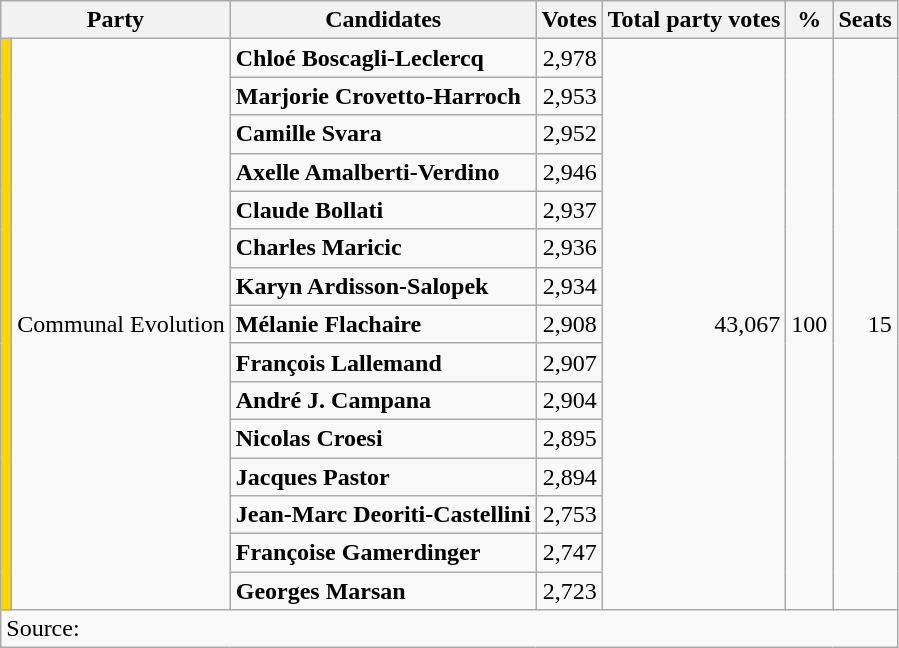<table class="wikitable" style="text-align:right">
<tr>
<th colspan="2">Party</th>
<th>Candidates</th>
<th>Votes</th>
<th>Total party votes</th>
<th>%</th>
<th>Seats</th>
</tr>
<tr>
<td rowspan="15" bgcolor="#FFD500"></td>
<td rowspan="15" align="left">Communal Evolution</td>
<td align="left"><strong>Chloé Boscagli-Leclercq</strong></td>
<td>2,978</td>
<td rowspan="15">43,067</td>
<td rowspan="15">100</td>
<td rowspan="15">15</td>
</tr>
<tr>
<td align="left"><strong>Marjorie Crovetto-Harroch</strong></td>
<td>2,953</td>
</tr>
<tr>
<td align="left"><strong>Camille Svara</strong></td>
<td>2,952</td>
</tr>
<tr>
<td align="left"><strong>Axelle Amalberti-Verdino</strong></td>
<td>2,946</td>
</tr>
<tr>
<td align="left"><strong>Claude Bollati</strong></td>
<td>2,937</td>
</tr>
<tr>
<td align="left"><strong>Charles Maricic</strong></td>
<td>2,936</td>
</tr>
<tr>
<td align="left"><strong>Karyn Ardisson-Salopek</strong></td>
<td>2,934</td>
</tr>
<tr>
<td align="left"><strong>Mélanie Flachaire</strong></td>
<td>2,908</td>
</tr>
<tr>
<td align="left"><strong>François Lallemand</strong></td>
<td>2,907</td>
</tr>
<tr>
<td align="left"><strong>André J. Campana</strong></td>
<td>2,904</td>
</tr>
<tr>
<td align="left"><strong>Nicolas Croesi</strong></td>
<td>2,895</td>
</tr>
<tr>
<td align="left"><strong>Jacques Pastor</strong></td>
<td>2,894</td>
</tr>
<tr>
<td align="left"><strong>Jean-Marc Deoriti-Castellini</strong></td>
<td>2,753</td>
</tr>
<tr>
<td align="left"><strong>Françoise Gamerdinger</strong></td>
<td>2,747</td>
</tr>
<tr>
<td align="left"><strong>Georges Marsan</strong></td>
<td>2,723</td>
</tr>
<tr>
<td colspan="7" align="left">Source: </td>
</tr>
</table>
